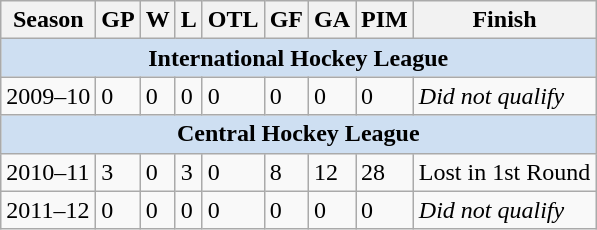<table class="wikitable">
<tr>
<th>Season</th>
<th>GP</th>
<th>W</th>
<th>L</th>
<th>OTL</th>
<th>GF</th>
<th>GA</th>
<th>PIM</th>
<th>Finish</th>
</tr>
<tr>
<td colspan=20 style="text-align:center; background:#cedff2;"><strong>International Hockey League</strong></td>
</tr>
<tr>
<td>2009–10</td>
<td>0</td>
<td>0</td>
<td>0</td>
<td>0</td>
<td>0</td>
<td>0</td>
<td>0</td>
<td><em>Did not qualify</em></td>
</tr>
<tr>
<td colspan=20 style="text-align:center; background:#cedff2;"><strong>Central Hockey League</strong></td>
</tr>
<tr>
<td>2010–11</td>
<td>3</td>
<td>0</td>
<td>3</td>
<td>0</td>
<td>8</td>
<td>12</td>
<td>28</td>
<td>Lost in 1st Round</td>
</tr>
<tr>
<td>2011–12</td>
<td>0</td>
<td>0</td>
<td>0</td>
<td>0</td>
<td>0</td>
<td>0</td>
<td>0</td>
<td><em>Did not qualify</em></td>
</tr>
</table>
